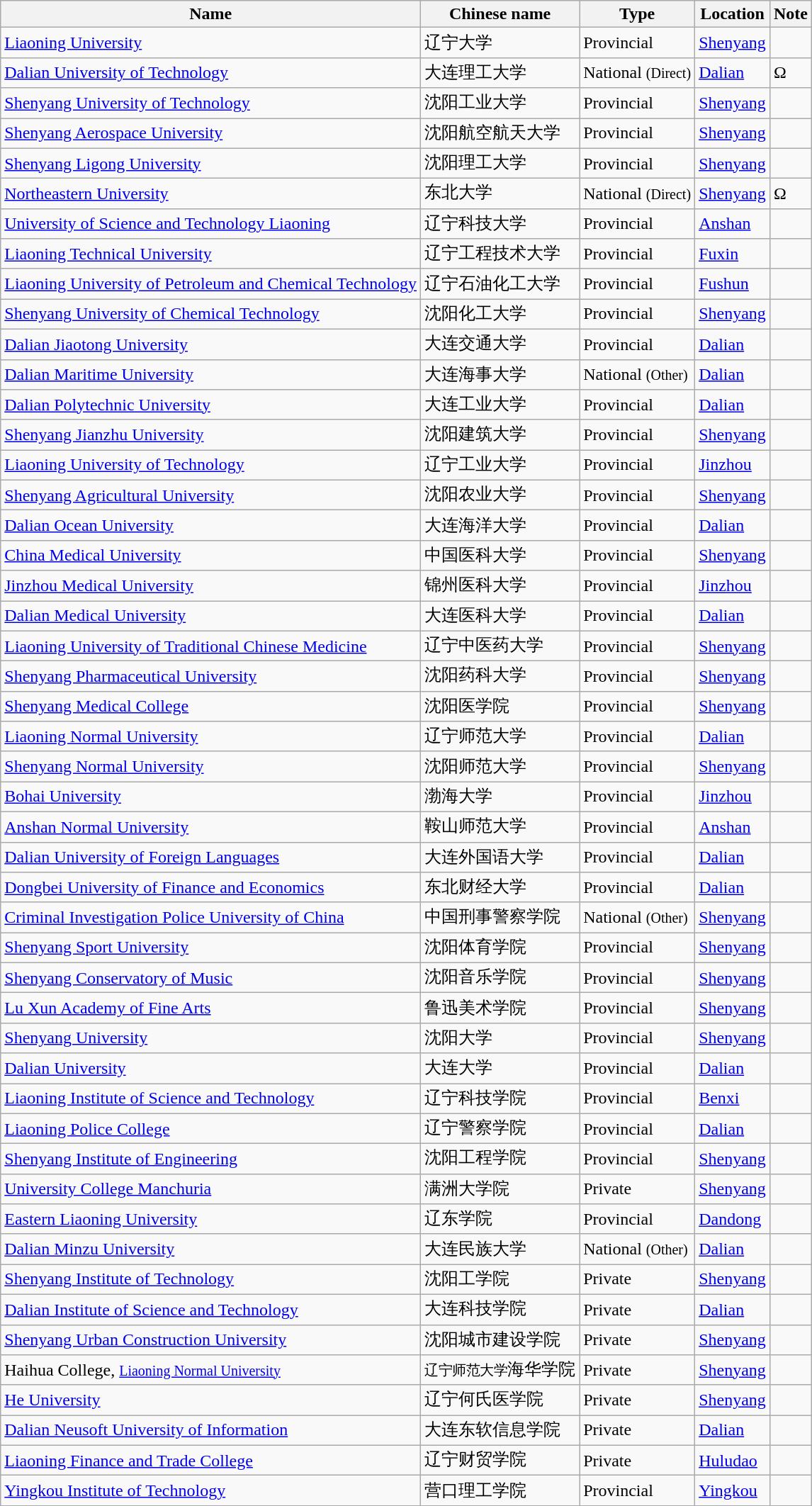<table class="wikitable + sortable">
<tr>
<th>Name</th>
<th>Chinese name</th>
<th>Type</th>
<th>Location</th>
<th>Note</th>
</tr>
<tr>
<td><a href='#'>Liaoning University</a></td>
<td>辽宁大学</td>
<td>Provincial</td>
<td><a href='#'>Shenyang</a></td>
<td></td>
</tr>
<tr>
<td><a href='#'>Dalian University of Technology</a></td>
<td>大连理工大学</td>
<td>National <small>(Direct)</small></td>
<td><a href='#'>Dalian</a></td>
<td>Ω</td>
</tr>
<tr>
<td><a href='#'>Shenyang University of Technology</a></td>
<td>沈阳工业大学</td>
<td>Provincial</td>
<td><a href='#'>Shenyang</a></td>
<td></td>
</tr>
<tr>
<td><a href='#'>Shenyang Aerospace University</a></td>
<td>沈阳航空航天大学</td>
<td>Provincial</td>
<td><a href='#'>Shenyang</a></td>
<td></td>
</tr>
<tr>
<td><a href='#'>Shenyang Ligong University</a></td>
<td>沈阳理工大学</td>
<td>Provincial</td>
<td><a href='#'>Shenyang</a></td>
<td></td>
</tr>
<tr>
<td><a href='#'>Northeastern University</a></td>
<td>东北大学</td>
<td>National <small>(Direct)</small></td>
<td><a href='#'>Shenyang</a></td>
<td>Ω</td>
</tr>
<tr>
<td><a href='#'>University of Science and Technology Liaoning</a></td>
<td>辽宁科技大学</td>
<td>Provincial</td>
<td><a href='#'>Anshan</a></td>
<td></td>
</tr>
<tr>
<td><a href='#'>Liaoning Technical University</a></td>
<td>辽宁工程技术大学</td>
<td>Provincial</td>
<td><a href='#'>Fuxin</a></td>
<td></td>
</tr>
<tr>
<td><a href='#'>Liaoning University of Petroleum and Chemical Technology</a></td>
<td>辽宁石油化工大学</td>
<td>Provincial</td>
<td><a href='#'>Fushun</a></td>
<td></td>
</tr>
<tr>
<td><a href='#'>Shenyang University of Chemical Technology</a></td>
<td>沈阳化工大学</td>
<td>Provincial</td>
<td><a href='#'>Shenyang</a></td>
<td></td>
</tr>
<tr>
<td><a href='#'>Dalian Jiaotong University</a></td>
<td>大连交通大学</td>
<td>Provincial</td>
<td><a href='#'>Dalian</a></td>
<td></td>
</tr>
<tr>
<td><a href='#'>Dalian Maritime University</a></td>
<td>大连海事大学</td>
<td>National <small>(Other)</small></td>
<td><a href='#'>Dalian</a></td>
<td></td>
</tr>
<tr>
<td><a href='#'>Dalian Polytechnic University</a></td>
<td>大连工业大学</td>
<td>Provincial</td>
<td><a href='#'>Dalian</a></td>
<td></td>
</tr>
<tr>
<td><a href='#'>Shenyang Jianzhu University</a></td>
<td>沈阳建筑大学</td>
<td>Provincial</td>
<td><a href='#'>Shenyang</a></td>
<td></td>
</tr>
<tr>
<td><a href='#'>Liaoning University of Technology</a></td>
<td>辽宁工业大学</td>
<td>Provincial</td>
<td><a href='#'>Jinzhou</a></td>
<td></td>
</tr>
<tr>
<td><a href='#'>Shenyang Agricultural University</a></td>
<td>沈阳农业大学</td>
<td>Provincial</td>
<td><a href='#'>Shenyang</a></td>
<td></td>
</tr>
<tr>
<td><a href='#'>Dalian Ocean University</a></td>
<td>大连海洋大学</td>
<td>Provincial</td>
<td><a href='#'>Dalian</a></td>
<td></td>
</tr>
<tr>
<td><a href='#'>China Medical University</a></td>
<td>中国医科大学</td>
<td>Provincial</td>
<td><a href='#'>Shenyang</a></td>
<td></td>
</tr>
<tr>
<td><a href='#'>Jinzhou Medical University</a></td>
<td>锦州医科大学</td>
<td>Provincial</td>
<td><a href='#'>Jinzhou</a></td>
<td></td>
</tr>
<tr>
<td><a href='#'>Dalian Medical University</a></td>
<td>大连医科大学</td>
<td>Provincial</td>
<td><a href='#'>Dalian</a></td>
<td></td>
</tr>
<tr>
<td><a href='#'>Liaoning University of Traditional Chinese Medicine</a></td>
<td>辽宁中医药大学</td>
<td>Provincial</td>
<td><a href='#'>Shenyang</a></td>
<td></td>
</tr>
<tr>
<td><a href='#'>Shenyang Pharmaceutical University</a></td>
<td>沈阳药科大学</td>
<td>Provincial</td>
<td><a href='#'>Shenyang</a></td>
<td></td>
</tr>
<tr>
<td><a href='#'>Shenyang Medical College</a></td>
<td>沈阳医学院</td>
<td>Provincial</td>
<td><a href='#'>Shenyang</a></td>
<td></td>
</tr>
<tr>
<td><a href='#'>Liaoning Normal University</a></td>
<td>辽宁师范大学</td>
<td>Provincial</td>
<td><a href='#'>Dalian</a></td>
<td></td>
</tr>
<tr>
<td><a href='#'>Shenyang Normal University</a></td>
<td>沈阳师范大学</td>
<td>Provincial</td>
<td><a href='#'>Shenyang</a></td>
<td></td>
</tr>
<tr>
<td><a href='#'>Bohai University</a></td>
<td>渤海大学</td>
<td>Provincial</td>
<td><a href='#'>Jinzhou</a></td>
<td></td>
</tr>
<tr>
<td><a href='#'>Anshan Normal University</a></td>
<td>鞍山师范大学</td>
<td>Provincial</td>
<td><a href='#'>Anshan</a></td>
<td></td>
</tr>
<tr>
<td><a href='#'>Dalian University of Foreign Languages</a></td>
<td>大连外国语大学</td>
<td>Provincial</td>
<td><a href='#'>Dalian</a></td>
<td></td>
</tr>
<tr>
<td><a href='#'>Dongbei University of Finance and Economics</a></td>
<td>东北财经大学</td>
<td>Provincial</td>
<td><a href='#'>Dalian</a></td>
<td></td>
</tr>
<tr>
<td><a href='#'>Criminal Investigation Police University of China</a></td>
<td>中国刑事警察学院</td>
<td>National <small>(Other)</small></td>
<td><a href='#'>Shenyang</a></td>
<td></td>
</tr>
<tr>
<td><a href='#'>Shenyang Sport University</a></td>
<td>沈阳体育学院</td>
<td>Provincial</td>
<td><a href='#'>Shenyang</a></td>
<td></td>
</tr>
<tr>
<td><a href='#'>Shenyang Conservatory of Music</a></td>
<td>沈阳音乐学院</td>
<td>Provincial</td>
<td><a href='#'>Shenyang</a></td>
<td></td>
</tr>
<tr>
<td><a href='#'>Lu Xun Academy of Fine Arts</a></td>
<td>鲁迅美术学院</td>
<td>Provincial</td>
<td><a href='#'>Shenyang</a></td>
<td></td>
</tr>
<tr>
<td><a href='#'>Shenyang University</a></td>
<td>沈阳大学</td>
<td>Provincial</td>
<td><a href='#'>Shenyang</a></td>
<td></td>
</tr>
<tr>
<td><a href='#'>Dalian University</a></td>
<td>大连大学</td>
<td>Provincial</td>
<td><a href='#'>Dalian</a></td>
<td></td>
</tr>
<tr>
<td><a href='#'>Liaoning Institute of Science and Technology</a></td>
<td>辽宁科技学院</td>
<td>Provincial</td>
<td><a href='#'>Benxi</a></td>
<td></td>
</tr>
<tr>
<td><a href='#'>Liaoning Police College</a></td>
<td>辽宁警察学院</td>
<td>Provincial</td>
<td><a href='#'>Dalian</a></td>
<td></td>
</tr>
<tr>
<td><a href='#'>Shenyang Institute of Engineering</a></td>
<td>沈阳工程学院</td>
<td>Provincial</td>
<td><a href='#'>Shenyang</a></td>
<td></td>
</tr>
<tr>
<td><a href='#'>University College Manchuria</a></td>
<td>满洲大学院</td>
<td>Private</td>
<td><a href='#'>Shenyang</a></td>
<td></td>
</tr>
<tr>
<td><a href='#'>Eastern Liaoning University</a></td>
<td>辽东学院</td>
<td>Provincial</td>
<td><a href='#'>Dandong</a></td>
<td></td>
</tr>
<tr>
<td><a href='#'>Dalian Minzu University</a></td>
<td>大连民族大学</td>
<td>National <small>(Other)</small></td>
<td><a href='#'>Dalian</a></td>
<td></td>
</tr>
<tr>
<td><a href='#'>Shenyang Institute of Technology</a></td>
<td>沈阳工学院</td>
<td>Private</td>
<td><a href='#'>Shenyang</a></td>
<td></td>
</tr>
<tr>
<td><a href='#'>Dalian Institute of Science and Technology</a></td>
<td>大连科技学院</td>
<td>Private</td>
<td><a href='#'>Dalian</a></td>
<td></td>
</tr>
<tr>
<td><a href='#'>Shenyang Urban Construction University</a></td>
<td>沈阳城市建设学院</td>
<td>Private</td>
<td><a href='#'>Shenyang</a></td>
<td></td>
</tr>
<tr>
<td>Haihua College, <small><a href='#'>Liaoning Normal University</a></small></td>
<td><small>辽宁师范大学</small>海华学院</td>
<td>Private</td>
<td><a href='#'>Shenyang</a></td>
<td></td>
</tr>
<tr>
<td><a href='#'>He University</a></td>
<td>辽宁何氏医学院</td>
<td>Private</td>
<td><a href='#'>Shenyang</a></td>
<td></td>
</tr>
<tr>
<td><a href='#'>Dalian Neusoft University of Information</a></td>
<td>大连东软信息学院</td>
<td>Private</td>
<td><a href='#'>Dalian</a></td>
<td></td>
</tr>
<tr>
<td><a href='#'>Liaoning Finance and Trade College</a></td>
<td>辽宁财贸学院</td>
<td>Private</td>
<td><a href='#'>Huludao</a></td>
<td></td>
</tr>
<tr>
<td><a href='#'>Yingkou Institute of Technology</a></td>
<td>营口理工学院</td>
<td>Provincial</td>
<td><a href='#'>Yingkou</a></td>
<td></td>
</tr>
</table>
